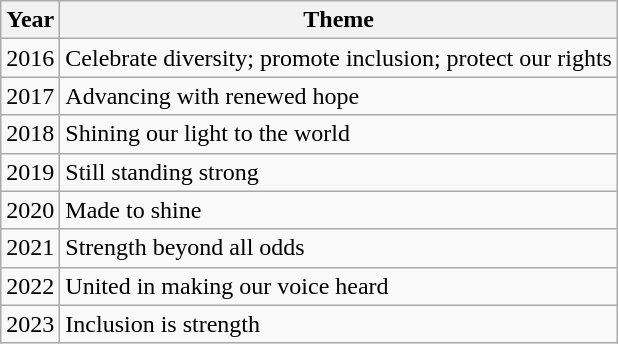<table class="wikitable">
<tr>
<th>Year</th>
<th>Theme</th>
</tr>
<tr>
<td>2016</td>
<td>Celebrate diversity; promote inclusion; protect our rights</td>
</tr>
<tr>
<td>2017</td>
<td>Advancing with renewed hope</td>
</tr>
<tr>
<td>2018</td>
<td>Shining our light to the world</td>
</tr>
<tr>
<td>2019</td>
<td>Still standing strong</td>
</tr>
<tr>
<td>2020</td>
<td>Made to shine</td>
</tr>
<tr>
<td>2021</td>
<td>Strength beyond all odds</td>
</tr>
<tr>
<td>2022</td>
<td>United in making our voice heard</td>
</tr>
<tr>
<td>2023</td>
<td>Inclusion is strength</td>
</tr>
</table>
